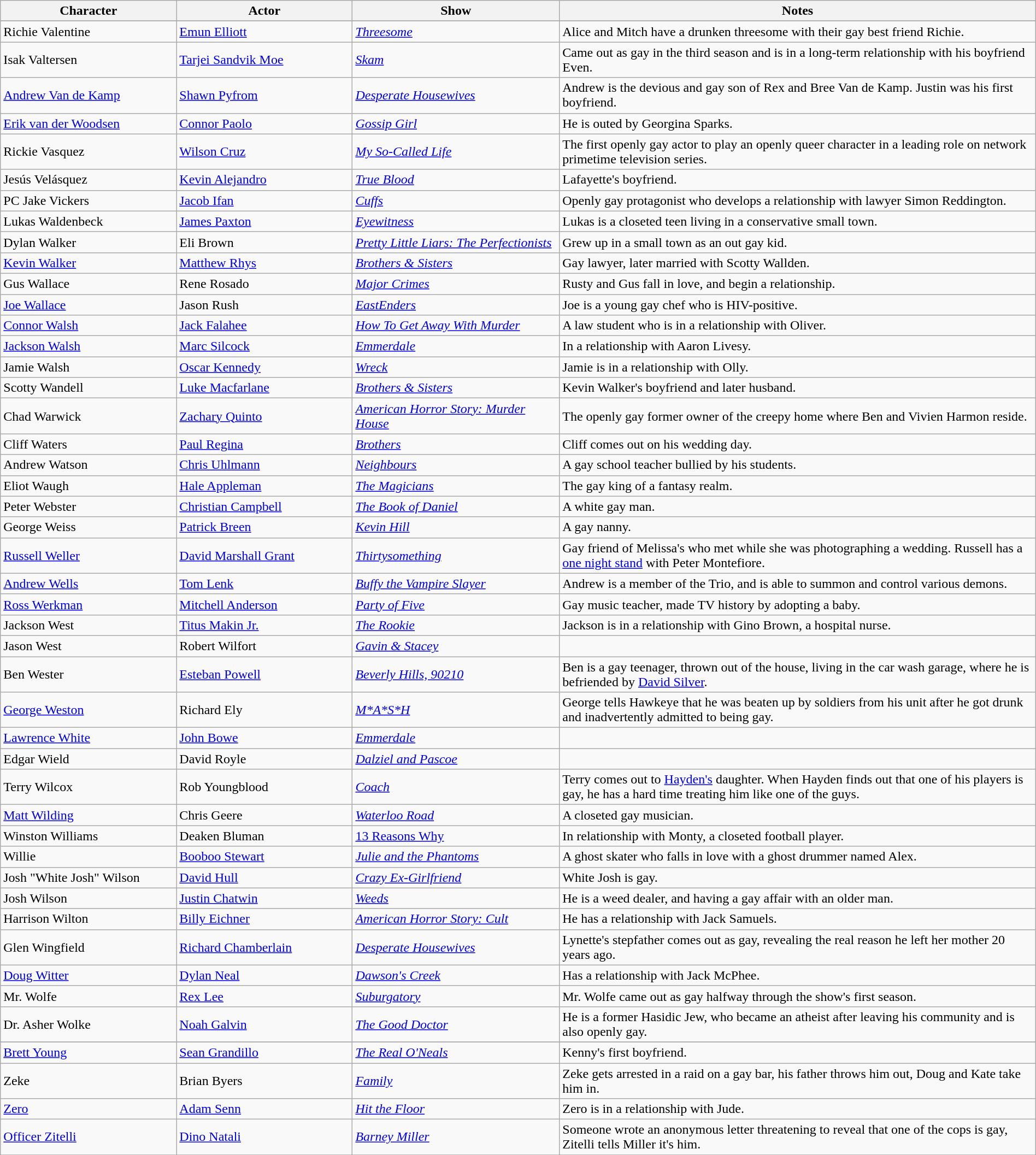<table class="wikitable sortable" style="width:100%">
<tr>
<th style="width:17%;">Character</th>
<th style="width:17%;">Actor</th>
<th style="width:20%;">Show</th>
<th width=>Notes</th>
</tr>
<tr>
</tr>
<tr>
</tr>
<tr>
<td>Richie Valentine</td>
<td><a href='#'>Emun Elliott</a></td>
<td><em><a href='#'>Threesome</a></em></td>
<td>Alice and Mitch have a drunken threesome with their gay best friend Richie.</td>
</tr>
<tr>
<td>Isak Valtersen</td>
<td><a href='#'>Tarjei Sandvik Moe</a></td>
<td><em><a href='#'>Skam</a></em></td>
<td>Came out as gay in the third season and is in a long-term relationship with his boyfriend Even.</td>
</tr>
<tr>
<td><a href='#'>Andrew Van de Kamp</a></td>
<td><a href='#'>Shawn Pyfrom</a></td>
<td><em><a href='#'>Desperate Housewives</a></em></td>
<td>Andrew is the devious and gay son of Rex and Bree Van de Kamp. Justin was his first boyfriend.</td>
</tr>
<tr>
<td><a href='#'>Erik van der Woodsen</a></td>
<td><a href='#'>Connor Paolo</a></td>
<td><em><a href='#'>Gossip Girl</a></em></td>
<td>He is outed by Georgina Sparks.</td>
</tr>
<tr>
<td>Rickie Vasquez</td>
<td><a href='#'>Wilson Cruz</a></td>
<td><em><a href='#'>My So-Called Life</a></em></td>
<td>The first openly gay actor to play an openly queer character in a leading role on network primetime television series.</td>
</tr>
<tr>
<td>Jesús Velásquez</td>
<td><a href='#'>Kevin Alejandro</a></td>
<td><em><a href='#'>True Blood</a></em></td>
<td>Lafayette's boyfriend.</td>
</tr>
<tr>
<td>PC Jake Vickers</td>
<td><a href='#'>Jacob Ifan</a></td>
<td><em><a href='#'>Cuffs</a></em></td>
<td>Openly gay protagonist who develops a relationship with lawyer Simon Reddington.</td>
</tr>
<tr>
<td>Lukas Waldenbeck</td>
<td><a href='#'>James Paxton</a></td>
<td><em><a href='#'>Eyewitness</a></em></td>
<td>Lukas is a closeted teen living in a conservative small town.</td>
</tr>
<tr>
<td>Dylan Walker</td>
<td>Eli Brown</td>
<td><em><a href='#'>Pretty Little Liars: The Perfectionists</a></em></td>
<td>Grew up in a small town as an out gay kid.</td>
</tr>
<tr>
<td><a href='#'>Kevin Walker</a></td>
<td><a href='#'>Matthew Rhys</a></td>
<td><em><a href='#'>Brothers & Sisters</a></em></td>
<td>Gay lawyer, later married with Scotty Wallden.</td>
</tr>
<tr>
<td>Gus Wallace</td>
<td>Rene Rosado</td>
<td><em><a href='#'>Major Crimes</a></em></td>
<td>Rusty and Gus fall in love, and begin a relationship.</td>
</tr>
<tr>
<td><a href='#'>Joe Wallace</a></td>
<td>Jason Rush</td>
<td><em><a href='#'>EastEnders</a></em></td>
<td>Joe is a young gay chef who is HIV-positive.</td>
</tr>
<tr>
<td><a href='#'>Connor Walsh</a></td>
<td><a href='#'>Jack Falahee</a></td>
<td><em><a href='#'>How To Get Away With Murder</a></em></td>
<td>A law student who is in a relationship with Oliver.</td>
</tr>
<tr>
<td><a href='#'>Jackson Walsh</a></td>
<td><a href='#'>Marc Silcock</a></td>
<td><em><a href='#'>Emmerdale</a></em></td>
<td>In a relationship with Aaron Livesy.</td>
</tr>
<tr>
<td>Jamie Walsh</td>
<td><a href='#'>Oscar Kennedy</a></td>
<td><em><a href='#'>Wreck</a></em></td>
<td>Jamie is in a relationship with Olly.</td>
</tr>
<tr>
<td>Scotty Wandell</td>
<td><a href='#'>Luke Macfarlane</a></td>
<td><em><a href='#'>Brothers & Sisters</a></em></td>
<td>Kevin Walker's boyfriend and later husband.</td>
</tr>
<tr>
<td>Chad Warwick</td>
<td><a href='#'>Zachary Quinto</a></td>
<td><em><a href='#'>American Horror Story: Murder House</a></em></td>
<td>The openly gay former owner of the creepy home where Ben and Vivien Harmon reside.</td>
</tr>
<tr>
<td>Cliff Waters</td>
<td><a href='#'>Paul Regina</a></td>
<td><em><a href='#'>Brothers</a></em></td>
<td>Cliff comes out on his wedding day.</td>
</tr>
<tr>
<td>Andrew Watson</td>
<td><a href='#'>Chris Uhlmann</a></td>
<td><em><a href='#'>Neighbours</a></em></td>
<td>A gay school teacher bullied by his students.</td>
</tr>
<tr>
<td>Eliot Waugh</td>
<td><a href='#'>Hale Appleman</a></td>
<td><em><a href='#'>The Magicians</a></em></td>
<td>The gay king of a fantasy realm.</td>
</tr>
<tr>
<td>Peter Webster</td>
<td><a href='#'>Christian Campbell</a></td>
<td><em><a href='#'>The Book of Daniel</a></em></td>
<td>A white gay man.</td>
</tr>
<tr>
<td>George Weiss</td>
<td><a href='#'>Patrick Breen</a></td>
<td><em><a href='#'>Kevin Hill</a></em></td>
<td>A gay nanny.</td>
</tr>
<tr>
<td><a href='#'>Russell Weller</a></td>
<td><a href='#'>David Marshall Grant</a></td>
<td><em><a href='#'>Thirtysomething</a></em></td>
<td>Gay friend of Melissa's who met while she was photographing a wedding. Russell has a <a href='#'>one night stand</a> with Peter Montefiore.</td>
</tr>
<tr>
<td><a href='#'>Andrew Wells</a></td>
<td><a href='#'>Tom Lenk</a></td>
<td><em><a href='#'>Buffy the Vampire Slayer</a></em></td>
<td>Andrew is a member of the Trio, and is able to summon and control various demons.</td>
</tr>
<tr>
<td><a href='#'>Ross Werkman</a></td>
<td><a href='#'>Mitchell Anderson</a></td>
<td><em><a href='#'>Party of Five</a></em></td>
<td>Gay music teacher, made TV history by adopting a baby.</td>
</tr>
<tr>
<td>Jackson West</td>
<td><a href='#'>Titus Makin Jr.</a></td>
<td><em><a href='#'>The Rookie</a></em></td>
<td>Jackson is in a relationship with Gino Brown, a hospital nurse.</td>
</tr>
<tr>
<td>Jason West</td>
<td>Robert Wilfort</td>
<td><em><a href='#'>Gavin & Stacey</a></em></td>
<td></td>
</tr>
<tr>
<td>Ben Wester</td>
<td><a href='#'>Esteban Powell</a></td>
<td><em><a href='#'>Beverly Hills, 90210</a></em></td>
<td>Ben is a gay teenager, thrown out of the house, living in the car wash garage, where he is befriended by <a href='#'>David Silver</a>.</td>
</tr>
<tr>
<td><a href='#'>George Weston</a></td>
<td>Richard Ely</td>
<td><em><a href='#'>M*A*S*H</a></em></td>
<td>George tells Hawkeye that he was beaten up by soldiers from his unit after he got drunk and inadvertently admitted to being gay.</td>
</tr>
<tr>
<td><a href='#'>Lawrence White</a></td>
<td><a href='#'>John Bowe</a></td>
<td><em><a href='#'>Emmerdale</a></em></td>
<td></td>
</tr>
<tr>
<td>Edgar Wield</td>
<td>David Royle</td>
<td><em><a href='#'>Dalziel and Pascoe</a></em></td>
<td></td>
</tr>
<tr>
<td>Terry Wilcox</td>
<td>Rob Youngblood</td>
<td><em><a href='#'>Coach</a></em></td>
<td>Terry comes out to <a href='#'>Hayden's</a> daughter. When Hayden finds out that one of his players is gay, he has a hard time treating him like one of the guys.</td>
</tr>
<tr>
<td><a href='#'>Matt Wilding</a></td>
<td>Chris Geere</td>
<td><em><a href='#'>Waterloo Road</a></em></td>
<td>A closeted gay musician.</td>
</tr>
<tr>
<td>Winston Williams</td>
<td>Deaken Bluman</td>
<td><a href='#'>13 Reasons Why</a></td>
<td>In relationship with Monty, a closeted football player.</td>
</tr>
<tr>
<td>Willie</td>
<td><a href='#'>Booboo Stewart</a></td>
<td><em><a href='#'>Julie and the Phantoms</a></em></td>
<td>A ghost skater who falls in love with a ghost drummer named Alex.</td>
</tr>
<tr>
<td>Josh "White Josh" Wilson</td>
<td><a href='#'>David Hull</a></td>
<td><em><a href='#'>Crazy Ex-Girlfriend</a></em></td>
<td>White Josh is gay.</td>
</tr>
<tr>
<td>Josh Wilson</td>
<td><a href='#'>Justin Chatwin</a></td>
<td><em><a href='#'>Weeds</a></em></td>
<td>He is a weed dealer, and having a gay affair with an older man.</td>
</tr>
<tr>
<td>Harrison Wilton</td>
<td><a href='#'>Billy Eichner</a></td>
<td><em><a href='#'>American Horror Story: Cult</a></em></td>
<td>He has a relationship with Jack Samuels.</td>
</tr>
<tr>
<td>Glen Wingfield</td>
<td><a href='#'>Richard Chamberlain</a></td>
<td><em><a href='#'>Desperate Housewives</a></em></td>
<td>Lynette's stepfather comes out as gay, revealing the real reason he left her mother 20 years ago.</td>
</tr>
<tr>
<td><a href='#'>Doug Witter</a></td>
<td><a href='#'>Dylan Neal</a></td>
<td><em><a href='#'>Dawson's Creek</a></em></td>
<td>Has a relationship with Jack McPhee.</td>
</tr>
<tr>
<td>Mr. Wolfe</td>
<td><a href='#'>Rex Lee</a></td>
<td><em><a href='#'>Suburgatory</a></em></td>
<td>Mr. Wolfe came out as gay halfway through the show's first season.</td>
</tr>
<tr>
<td>Dr. Asher Wolke</td>
<td><a href='#'>Noah Galvin</a></td>
<td><em><a href='#'>The Good Doctor</a></em></td>
<td>He is a former Hasidic Jew, who became an atheist after leaving his community and is also openly gay.</td>
</tr>
<tr>
</tr>
<tr>
</tr>
<tr>
<td><a href='#'>Brett Young</a></td>
<td><a href='#'>Sean Grandillo</a></td>
<td><em><a href='#'>The Real O'Neals</a></em></td>
<td>Kenny's first boyfriend.</td>
</tr>
<tr>
<td>Zeke</td>
<td>Brian Byers</td>
<td><em><a href='#'>Family</a></em></td>
<td>Zeke gets arrested in a raid on a gay bar, his father throws him out, Doug and Kate take him in.</td>
</tr>
<tr>
<td><a href='#'>Zero</a></td>
<td><a href='#'>Adam Senn</a></td>
<td><em><a href='#'>Hit the Floor</a></em></td>
<td>Zero is in a relationship with Jude.</td>
</tr>
<tr>
<td><a href='#'>Officer Zitelli</a></td>
<td><a href='#'>Dino Natali</a></td>
<td><em><a href='#'>Barney Miller</a></em></td>
<td>Someone wrote an anonymous letter threatening to reveal that one of the cops is gay, Zitelli tells Miller it's him.</td>
</tr>
<tr>
</tr>
</table>
